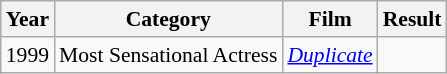<table class="wikitable" style="font-size: 90%;">
<tr>
<th>Year</th>
<th>Category</th>
<th>Film</th>
<th>Result</th>
</tr>
<tr>
<td>1999</td>
<td>Most Sensational Actress</td>
<td><em><a href='#'>Duplicate</a></em></td>
<td></td>
</tr>
</table>
